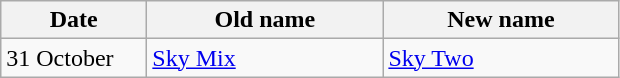<table class="wikitable">
<tr>
<th width=90>Date</th>
<th width=150>Old name</th>
<th width=150>New name</th>
</tr>
<tr>
<td>31 October</td>
<td><a href='#'>Sky Mix</a></td>
<td><a href='#'>Sky Two</a></td>
</tr>
</table>
